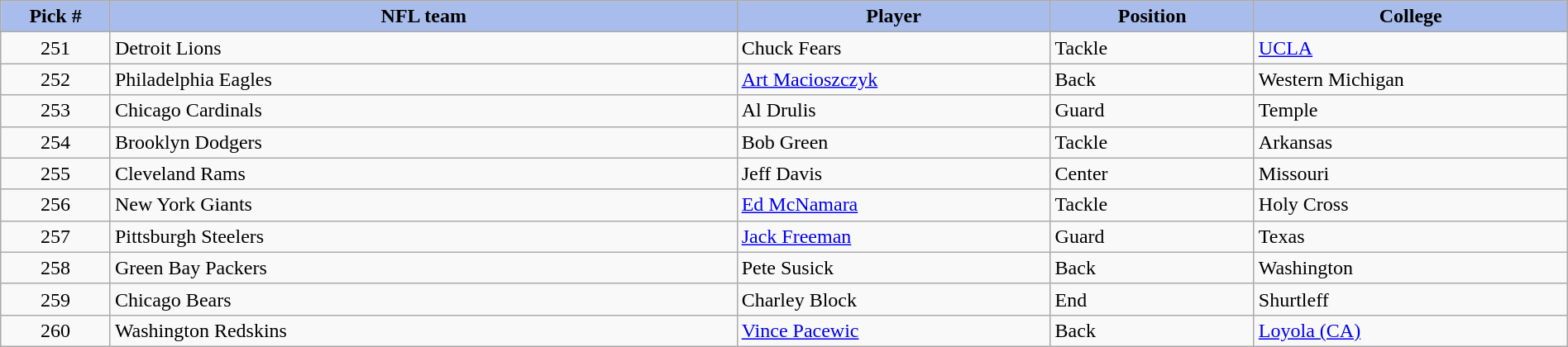<table class="wikitable sortable sortable" style="width: 100%">
<tr>
<th style="background:#A8BDEC;" width=7%>Pick #</th>
<th width=40% style="background:#A8BDEC;">NFL team</th>
<th width=20% style="background:#A8BDEC;">Player</th>
<th width=13% style="background:#A8BDEC;">Position</th>
<th style="background:#A8BDEC;">College</th>
</tr>
<tr>
<td align=center>251</td>
<td>Detroit Lions</td>
<td>Chuck Fears</td>
<td>Tackle</td>
<td><a href='#'>UCLA</a></td>
</tr>
<tr>
<td align=center>252</td>
<td>Philadelphia Eagles</td>
<td><a href='#'>Art Macioszczyk</a></td>
<td>Back</td>
<td>Western Michigan</td>
</tr>
<tr>
<td align=center>253</td>
<td>Chicago Cardinals</td>
<td>Al Drulis</td>
<td>Guard</td>
<td>Temple</td>
</tr>
<tr>
<td align=center>254</td>
<td>Brooklyn Dodgers</td>
<td>Bob Green</td>
<td>Tackle</td>
<td>Arkansas</td>
</tr>
<tr>
<td align=center>255</td>
<td>Cleveland Rams</td>
<td>Jeff Davis</td>
<td>Center</td>
<td>Missouri</td>
</tr>
<tr>
<td align=center>256</td>
<td>New York Giants</td>
<td><a href='#'>Ed McNamara</a></td>
<td>Tackle</td>
<td>Holy Cross</td>
</tr>
<tr>
<td align=center>257</td>
<td>Pittsburgh Steelers</td>
<td><a href='#'>Jack Freeman</a></td>
<td>Guard</td>
<td>Texas</td>
</tr>
<tr>
<td align=center>258</td>
<td>Green Bay Packers</td>
<td>Pete Susick</td>
<td>Back</td>
<td>Washington</td>
</tr>
<tr>
<td align=center>259</td>
<td>Chicago Bears</td>
<td>Charley Block</td>
<td>End</td>
<td>Shurtleff</td>
</tr>
<tr>
<td align=center>260</td>
<td>Washington Redskins</td>
<td><a href='#'>Vince Pacewic</a></td>
<td>Back</td>
<td><a href='#'>Loyola (CA)</a></td>
</tr>
</table>
